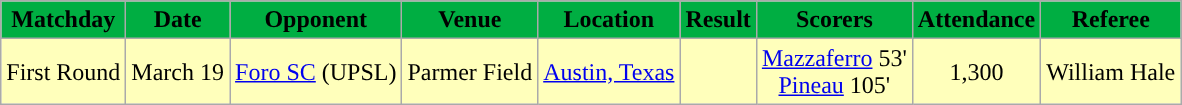<table class="wikitable">
<tr>
<th style="background:#00AE42; color:black;">Matchday</th>
<th style="background:#00AE42; color:black;">Date</th>
<th style="background:#00AE42; color:black;">Opponent</th>
<th style="background:#00AE42; color:black;">Venue</th>
<th style="background:#00AE42; color:black;">Location</th>
<th style="background:#00AE42; color:black;">Result</th>
<th style="background:#00AE42; color:black;">Scorers</th>
<th style="background:#00AE42; color:black;">Attendance</th>
<th style="background:#00AE42; color:black;">Referee</th>
</tr>
<tr bgcolor = ffffbb>
<td align="center">First Round</td>
<td align="center">March 19</td>
<td align="center"> <a href='#'>Foro SC</a> (UPSL)</td>
<td align="center">Parmer Field</td>
<td align="center"><a href='#'>Austin, Texas</a></td>
<td align="center"><br></td>
<td align="center"><a href='#'>Mazzaferro</a> 53'<br><a href='#'>Pineau</a> 105'</td>
<td align="center">1,300</td>
<td align="center">William Hale</td>
</tr>
</table>
